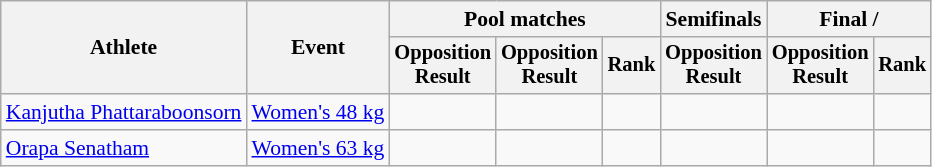<table class="wikitable" style="font-size:90%">
<tr>
<th rowspan="2">Athlete</th>
<th rowspan="2">Event</th>
<th colspan="3">Pool matches</th>
<th>Semifinals</th>
<th colspan=2>Final / </th>
</tr>
<tr style="font-size:95%">
<th>Opposition<br>Result</th>
<th>Opposition<br>Result</th>
<th>Rank</th>
<th>Opposition<br>Result</th>
<th>Opposition<br>Result</th>
<th>Rank</th>
</tr>
<tr align=center>
<td align=left><a href='#'>Kanjutha Phattaraboonsorn</a></td>
<td align=left><a href='#'>Women's 48 kg</a></td>
<td></td>
<td></td>
<td></td>
<td></td>
<td></td>
<td></td>
</tr>
<tr align=center>
<td align=left><a href='#'>Orapa Senatham</a></td>
<td align=left><a href='#'>Women's 63 kg</a></td>
<td></td>
<td></td>
<td></td>
<td></td>
<td></td>
<td></td>
</tr>
</table>
